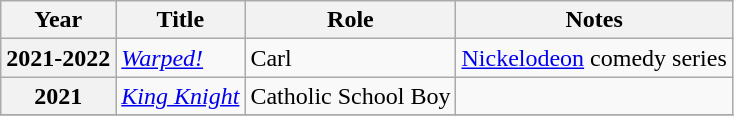<table class="wikitable sortable plainrowheaders">
<tr>
<th scope="col">Year</th>
<th scope="col">Title</th>
<th scope="col">Role</th>
<th scope="col" class="unsortable">Notes</th>
</tr>
<tr>
<th scope="row" align="center">2021-2022</th>
<td><em><a href='#'>Warped!</a></em></td>
<td>Carl</td>
<td><a href='#'>Nickelodeon</a> comedy series</td>
</tr>
<tr>
<th scope="row" align="center">2021</th>
<td><em><a href='#'>King Knight</a></em></td>
<td>Catholic School Boy</td>
<td></td>
</tr>
<tr>
</tr>
</table>
